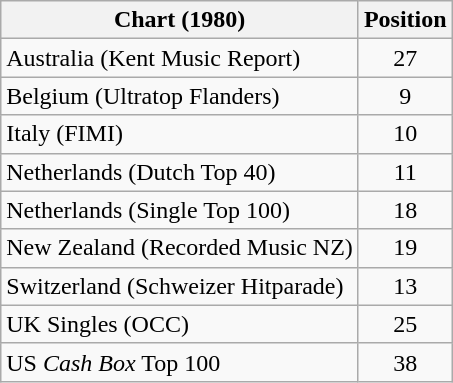<table class="wikitable sortable">
<tr>
<th>Chart (1980)</th>
<th>Position</th>
</tr>
<tr>
<td>Australia (Kent Music Report)</td>
<td style="text-align:center;">27</td>
</tr>
<tr>
<td>Belgium (Ultratop Flanders)</td>
<td style="text-align:center;">9</td>
</tr>
<tr>
<td>Italy (FIMI)</td>
<td style="text-align:center;">10</td>
</tr>
<tr>
<td>Netherlands (Dutch Top 40)</td>
<td style="text-align:center;">11</td>
</tr>
<tr>
<td>Netherlands (Single Top 100)</td>
<td style="text-align:center;">18</td>
</tr>
<tr>
<td>New Zealand (Recorded Music NZ)</td>
<td style="text-align:center;">19</td>
</tr>
<tr>
<td>Switzerland (Schweizer Hitparade)</td>
<td style="text-align:center;">13</td>
</tr>
<tr>
<td>UK Singles (OCC)</td>
<td style="text-align:center;">25</td>
</tr>
<tr>
<td>US <em>Cash Box</em> Top 100</td>
<td style="text-align:center;">38</td>
</tr>
</table>
